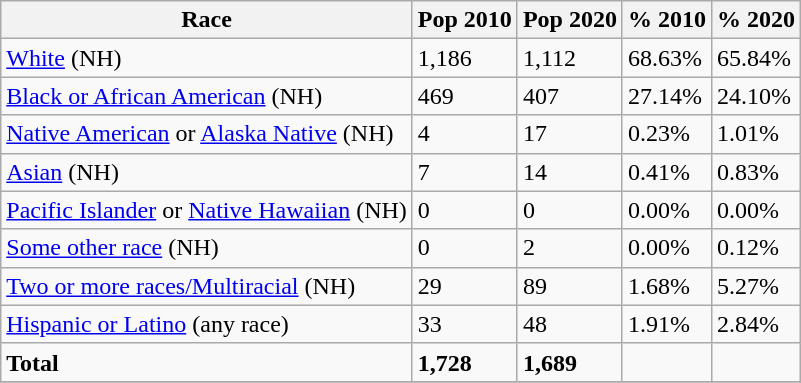<table class="wikitable">
<tr>
<th>Race</th>
<th>Pop 2010</th>
<th>Pop 2020</th>
<th>% 2010</th>
<th>% 2020</th>
</tr>
<tr>
<td><a href='#'>White</a> (NH)</td>
<td>1,186</td>
<td>1,112</td>
<td>68.63%</td>
<td>65.84%</td>
</tr>
<tr>
<td><a href='#'>Black or African American</a> (NH)</td>
<td>469</td>
<td>407</td>
<td>27.14%</td>
<td>24.10%</td>
</tr>
<tr>
<td><a href='#'>Native American</a> or <a href='#'>Alaska Native</a> (NH)</td>
<td>4</td>
<td>17</td>
<td>0.23%</td>
<td>1.01%</td>
</tr>
<tr>
<td><a href='#'>Asian</a> (NH)</td>
<td>7</td>
<td>14</td>
<td>0.41%</td>
<td>0.83%</td>
</tr>
<tr>
<td><a href='#'>Pacific Islander</a> or <a href='#'>Native Hawaiian</a> (NH)</td>
<td>0</td>
<td>0</td>
<td>0.00%</td>
<td>0.00%</td>
</tr>
<tr>
<td><a href='#'>Some other race</a> (NH)</td>
<td>0</td>
<td>2</td>
<td>0.00%</td>
<td>0.12%</td>
</tr>
<tr>
<td><a href='#'>Two or more races/Multiracial</a> (NH)</td>
<td>29</td>
<td>89</td>
<td>1.68%</td>
<td>5.27%</td>
</tr>
<tr>
<td><a href='#'>Hispanic or Latino</a> (any race)</td>
<td>33</td>
<td>48</td>
<td>1.91%</td>
<td>2.84%</td>
</tr>
<tr>
<td><strong>Total</strong></td>
<td><strong>1,728</strong></td>
<td><strong>1,689</strong></td>
<td></td>
<td></td>
</tr>
<tr>
</tr>
</table>
